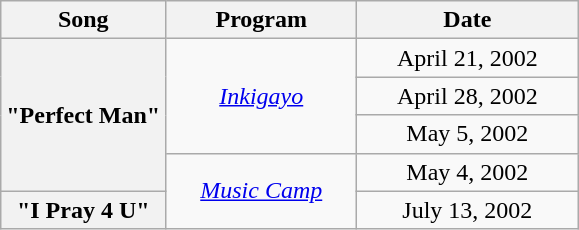<table class="wikitable plainrowheaders" style="text-align:center">
<tr>
<th>Song</th>
<th width="120">Program</th>
<th width="140">Date</th>
</tr>
<tr>
<th scope="row" rowspan="4">"Perfect Man"</th>
<td rowspan="3"><em><a href='#'>Inkigayo</a></em></td>
<td>April 21, 2002</td>
</tr>
<tr>
<td>April 28, 2002</td>
</tr>
<tr>
<td>May 5, 2002</td>
</tr>
<tr>
<td rowspan="2"><em><a href='#'>Music Camp</a></em></td>
<td>May 4, 2002</td>
</tr>
<tr>
<th scope="row">"I Pray 4 U"</th>
<td>July 13, 2002</td>
</tr>
</table>
